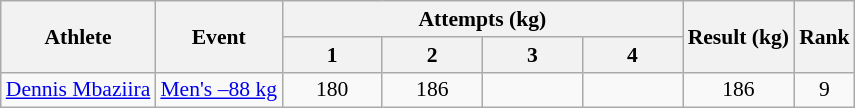<table class=wikitable style="font-size:90%">
<tr>
<th rowspan=2>Athlete</th>
<th rowspan=2>Event</th>
<th colspan=4>Attempts (kg)</th>
<th rowspan=2>Result (kg)</th>
<th rowspan=2>Rank</th>
</tr>
<tr>
<th width="60">1</th>
<th width="60">2</th>
<th width="60">3</th>
<th width="60">4</th>
</tr>
<tr align=center>
<td align=left><a href='#'>Dennis Mbaziira</a></td>
<td align=left><a href='#'>Men's –88 kg</a></td>
<td>180</td>
<td>186</td>
<td></td>
<td></td>
<td>186</td>
<td>9</td>
</tr>
</table>
